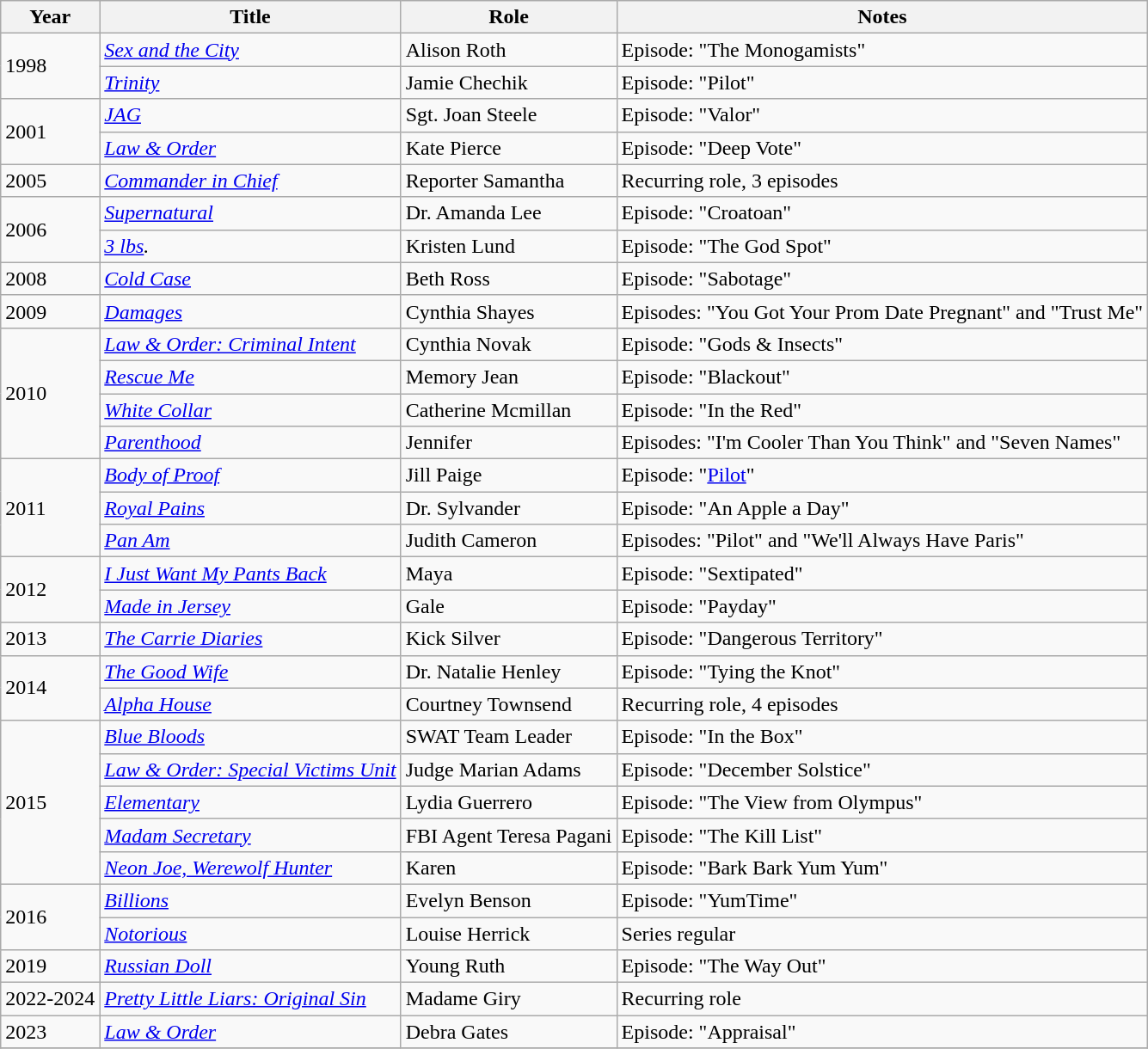<table class="wikitable sortable">
<tr>
<th>Year</th>
<th>Title</th>
<th>Role</th>
<th class="unsortable">Notes</th>
</tr>
<tr>
<td rowspan="2">1998</td>
<td><em><a href='#'>Sex and the City</a></em></td>
<td>Alison Roth</td>
<td>Episode: "The Monogamists"</td>
</tr>
<tr>
<td><em><a href='#'>Trinity</a></em></td>
<td>Jamie Chechik</td>
<td>Episode: "Pilot"</td>
</tr>
<tr>
<td rowspan="2">2001</td>
<td><em><a href='#'>JAG</a></em></td>
<td>Sgt. Joan Steele</td>
<td>Episode: "Valor"</td>
</tr>
<tr>
<td><em><a href='#'>Law & Order</a> </em></td>
<td>Kate Pierce</td>
<td>Episode: "Deep Vote"</td>
</tr>
<tr>
<td>2005</td>
<td><em><a href='#'>Commander in Chief</a></em></td>
<td>Reporter Samantha</td>
<td>Recurring role, 3 episodes</td>
</tr>
<tr>
<td rowspan="2">2006</td>
<td><em><a href='#'>Supernatural</a></em></td>
<td>Dr. Amanda Lee</td>
<td>Episode: "Croatoan"</td>
</tr>
<tr>
<td><em><a href='#'>3 lbs</a>. </em></td>
<td>Kristen Lund</td>
<td>Episode: "The God Spot"</td>
</tr>
<tr>
<td>2008</td>
<td><em><a href='#'>Cold Case</a></em></td>
<td>Beth Ross</td>
<td>Episode: "Sabotage"</td>
</tr>
<tr>
<td>2009</td>
<td><em><a href='#'>Damages</a></em></td>
<td>Cynthia Shayes</td>
<td>Episodes: "You Got Your Prom Date Pregnant" and "Trust Me"</td>
</tr>
<tr>
<td rowspan="4">2010</td>
<td><em><a href='#'>Law & Order: Criminal Intent</a></em></td>
<td>Cynthia Novak</td>
<td>Episode: "Gods & Insects"</td>
</tr>
<tr>
<td><em><a href='#'>Rescue Me</a></em></td>
<td>Memory Jean</td>
<td>Episode: "Blackout"</td>
</tr>
<tr>
<td><em><a href='#'>White Collar</a></em></td>
<td>Catherine Mcmillan</td>
<td>Episode: "In the Red"</td>
</tr>
<tr>
<td><em><a href='#'>Parenthood</a></em></td>
<td>Jennifer</td>
<td>Episodes: "I'm Cooler Than You Think" and "Seven Names"</td>
</tr>
<tr>
<td rowspan="3">2011</td>
<td><em><a href='#'>Body of Proof</a></em></td>
<td>Jill Paige</td>
<td>Episode: "<a href='#'>Pilot</a>"</td>
</tr>
<tr>
<td><em><a href='#'>Royal Pains</a></em></td>
<td>Dr. Sylvander</td>
<td>Episode: "An Apple a Day"</td>
</tr>
<tr>
<td><em><a href='#'>Pan Am</a></em></td>
<td>Judith Cameron</td>
<td>Episodes: "Pilot" and "We'll Always Have Paris"</td>
</tr>
<tr>
<td rowspan="2">2012</td>
<td><em><a href='#'>I Just Want My Pants Back</a></em></td>
<td>Maya</td>
<td>Episode: "Sextipated"</td>
</tr>
<tr>
<td><em><a href='#'>Made in Jersey</a></em></td>
<td>Gale</td>
<td>Episode: "Payday"</td>
</tr>
<tr>
<td>2013</td>
<td><em><a href='#'>The Carrie Diaries</a></em></td>
<td>Kick Silver</td>
<td>Episode: "Dangerous Territory"</td>
</tr>
<tr>
<td rowspan="2">2014</td>
<td><em><a href='#'>The Good Wife</a></em></td>
<td>Dr. Natalie Henley</td>
<td>Episode: "Tying the Knot"</td>
</tr>
<tr>
<td><em><a href='#'>Alpha House</a></em></td>
<td>Courtney Townsend</td>
<td>Recurring role, 4 episodes</td>
</tr>
<tr>
<td rowspan="5">2015</td>
<td><em><a href='#'>Blue Bloods</a></em></td>
<td>SWAT Team Leader</td>
<td>Episode: "In the Box"</td>
</tr>
<tr>
<td><em><a href='#'>Law & Order: Special Victims Unit</a></em></td>
<td>Judge Marian Adams</td>
<td>Episode: "December Solstice"</td>
</tr>
<tr>
<td><em><a href='#'>Elementary</a></em></td>
<td>Lydia Guerrero</td>
<td>Episode: "The View from Olympus"</td>
</tr>
<tr>
<td><em><a href='#'>Madam Secretary</a></em></td>
<td>FBI Agent Teresa Pagani</td>
<td>Episode: "The Kill List"</td>
</tr>
<tr>
<td><em><a href='#'>Neon Joe, Werewolf Hunter</a></em></td>
<td>Karen</td>
<td>Episode: "Bark Bark Yum Yum"</td>
</tr>
<tr>
<td rowspan="2">2016</td>
<td><em><a href='#'>Billions</a></em></td>
<td>Evelyn Benson</td>
<td>Episode: "YumTime"</td>
</tr>
<tr>
<td><em><a href='#'>Notorious</a></em></td>
<td>Louise Herrick</td>
<td>Series regular</td>
</tr>
<tr>
<td>2019</td>
<td><em><a href='#'>Russian Doll</a></em></td>
<td>Young Ruth</td>
<td>Episode: "The Way Out"</td>
</tr>
<tr>
<td>2022-2024</td>
<td><em><a href='#'>Pretty Little Liars: Original Sin</a></em></td>
<td>Madame Giry</td>
<td>Recurring role</td>
</tr>
<tr>
<td>2023</td>
<td><em><a href='#'>Law & Order</a> </em></td>
<td>Debra Gates</td>
<td>Episode: "Appraisal"</td>
</tr>
<tr>
</tr>
</table>
